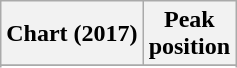<table class="wikitable sortable plainrowheaders" style="text-align:center">
<tr>
<th scope="col">Chart (2017)</th>
<th scope="col">Peak<br> position</th>
</tr>
<tr>
</tr>
<tr>
</tr>
<tr>
</tr>
<tr>
</tr>
</table>
